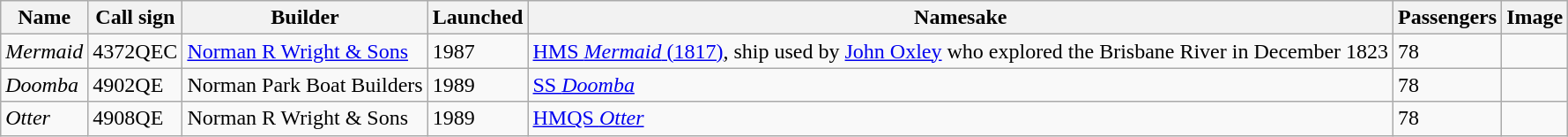<table class="wikitable sortable">
<tr>
<th>Name</th>
<th>Call sign</th>
<th>Builder</th>
<th>Launched</th>
<th>Namesake</th>
<th>Passengers</th>
<th>Image</th>
</tr>
<tr>
<td><em>Mermaid</em></td>
<td>4372QEC</td>
<td><a href='#'>Norman R Wright & Sons</a></td>
<td>1987</td>
<td><a href='#'>HMS <em>Mermaid</em> (1817)</a>, ship used by <a href='#'>John Oxley</a> who explored the Brisbane River in December 1823</td>
<td>78</td>
<td></td>
</tr>
<tr>
<td><em>Doomba</em></td>
<td>4902QE</td>
<td>Norman Park Boat Builders</td>
<td>1989</td>
<td><a href='#'>SS <em>Doomba</em></a></td>
<td>78</td>
<td></td>
</tr>
<tr>
<td><em>Otter</em></td>
<td>4908QE</td>
<td>Norman R Wright & Sons</td>
<td>1989</td>
<td><a href='#'>HMQS <em>Otter</em></a></td>
<td>78</td>
<td></td>
</tr>
</table>
